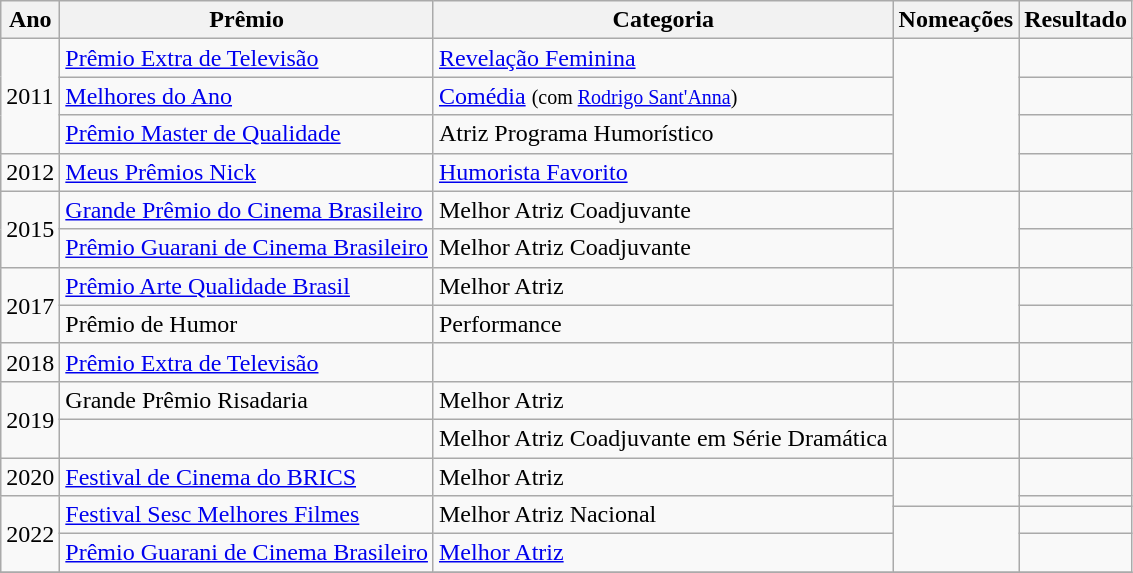<table class="wikitable">
<tr>
<th>Ano</th>
<th>Prêmio</th>
<th>Categoria</th>
<th>Nomeações</th>
<th>Resultado</th>
</tr>
<tr>
<td rowspan="3">2011</td>
<td><a href='#'>Prêmio Extra de Televisão</a></td>
<td><a href='#'>Revelação Feminina</a></td>
<td rowspan="4"></td>
<td></td>
</tr>
<tr>
<td><a href='#'>Melhores do Ano</a></td>
<td><a href='#'>Comédia</a> <small>(com <a href='#'>Rodrigo Sant'Anna</a>)</small></td>
<td></td>
</tr>
<tr>
<td><a href='#'>Prêmio Master de Qualidade</a></td>
<td>Atriz Programa Humorístico</td>
<td></td>
</tr>
<tr>
<td>2012</td>
<td><a href='#'>Meus Prêmios Nick</a></td>
<td><a href='#'>Humorista Favorito</a></td>
<td></td>
</tr>
<tr>
<td rowspan=2>2015</td>
<td><a href='#'>Grande Prêmio do Cinema Brasileiro</a></td>
<td>Melhor Atriz Coadjuvante</td>
<td rowspan=2></td>
<td></td>
</tr>
<tr>
<td><a href='#'>Prêmio Guarani de Cinema Brasileiro</a></td>
<td>Melhor Atriz Coadjuvante</td>
<td></td>
</tr>
<tr>
<td rowspan="2">2017</td>
<td><a href='#'>Prêmio Arte Qualidade Brasil</a></td>
<td>Melhor Atriz</td>
<td rowspan="2"></td>
<td></td>
</tr>
<tr>
<td>Prêmio de Humor</td>
<td>Performance</td>
<td></td>
</tr>
<tr>
<td>2018</td>
<td><a href='#'>Prêmio Extra de Televisão</a></td>
<td></td>
<td></td>
</tr>
<tr>
<td rowspan="2">2019</td>
<td>Grande Prêmio Risadaria</td>
<td>Melhor Atriz</td>
<td></td>
<td></td>
</tr>
<tr>
<td></td>
<td>Melhor Atriz Coadjuvante em Série Dramática</td>
<td></td>
<td></td>
</tr>
<tr>
<td>2020</td>
<td><a href='#'>Festival de Cinema do BRICS</a></td>
<td>Melhor Atriz</td>
<td rowspan="2"></td>
<td></td>
</tr>
<tr>
<td rowspan="3">2022</td>
<td rowspan="2"><a href='#'>Festival Sesc Melhores Filmes</a></td>
<td rowspan="2">Melhor Atriz Nacional</td>
<td></td>
</tr>
<tr>
<td rowspan=2></td>
<td></td>
</tr>
<tr>
<td><a href='#'>Prêmio Guarani de Cinema Brasileiro</a></td>
<td><a href='#'>Melhor Atriz</a></td>
<td></td>
</tr>
<tr>
</tr>
</table>
